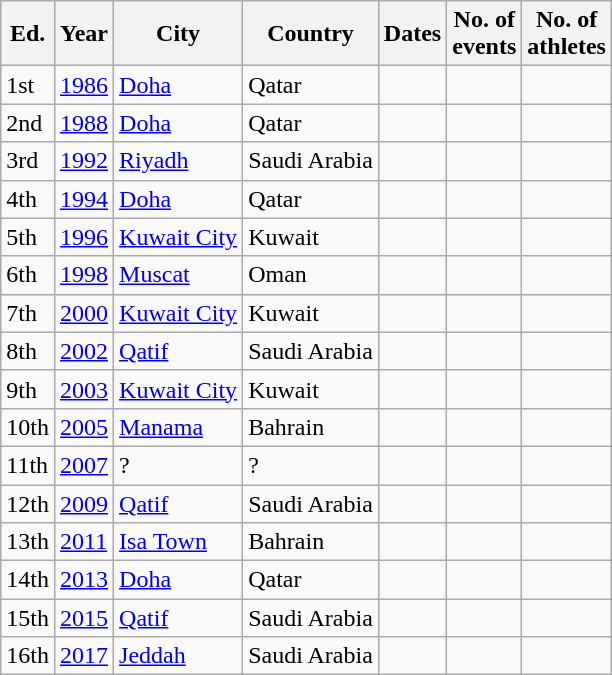<table class=wikitable>
<tr>
<th>Ed.</th>
<th>Year</th>
<th>City</th>
<th>Country</th>
<th>Dates</th>
<th>No. of<br>events</th>
<th>No. of<br>athletes</th>
</tr>
<tr>
<td>1st</td>
<td><a href='#'>1986</a></td>
<td><a href='#'>Doha</a></td>
<td>Qatar</td>
<td></td>
<td></td>
<td></td>
</tr>
<tr>
<td>2nd</td>
<td><a href='#'>1988</a></td>
<td><a href='#'>Doha</a></td>
<td>Qatar</td>
<td></td>
<td></td>
<td></td>
</tr>
<tr>
<td>3rd</td>
<td><a href='#'>1992</a></td>
<td><a href='#'>Riyadh</a></td>
<td>Saudi Arabia</td>
<td></td>
<td></td>
<td></td>
</tr>
<tr>
<td>4th</td>
<td><a href='#'>1994</a></td>
<td><a href='#'>Doha</a></td>
<td>Qatar</td>
<td></td>
<td></td>
<td></td>
</tr>
<tr>
<td>5th</td>
<td><a href='#'>1996</a></td>
<td><a href='#'>Kuwait City</a></td>
<td>Kuwait</td>
<td></td>
<td></td>
<td></td>
</tr>
<tr>
<td>6th</td>
<td><a href='#'>1998</a></td>
<td><a href='#'>Muscat</a></td>
<td>Oman</td>
<td></td>
<td></td>
<td></td>
</tr>
<tr>
<td>7th</td>
<td><a href='#'>2000</a></td>
<td><a href='#'>Kuwait City</a></td>
<td>Kuwait</td>
<td></td>
<td></td>
<td></td>
</tr>
<tr>
<td>8th</td>
<td><a href='#'>2002</a></td>
<td><a href='#'>Qatif</a></td>
<td>Saudi Arabia</td>
<td></td>
<td></td>
<td></td>
</tr>
<tr>
<td>9th</td>
<td><a href='#'>2003</a></td>
<td><a href='#'>Kuwait City</a></td>
<td>Kuwait</td>
<td></td>
<td></td>
<td></td>
</tr>
<tr>
<td>10th</td>
<td><a href='#'>2005</a></td>
<td><a href='#'>Manama</a></td>
<td>Bahrain</td>
<td></td>
<td></td>
<td></td>
</tr>
<tr>
<td>11th</td>
<td><a href='#'>2007</a></td>
<td>?</td>
<td>?</td>
<td></td>
<td></td>
<td></td>
</tr>
<tr>
<td>12th</td>
<td><a href='#'>2009</a></td>
<td><a href='#'>Qatif</a></td>
<td>Saudi Arabia</td>
<td></td>
<td></td>
<td></td>
</tr>
<tr>
<td>13th</td>
<td><a href='#'>2011</a></td>
<td><a href='#'>Isa Town</a></td>
<td>Bahrain</td>
<td></td>
<td></td>
<td></td>
</tr>
<tr>
<td>14th</td>
<td><a href='#'>2013</a></td>
<td><a href='#'>Doha</a></td>
<td>Qatar</td>
<td></td>
<td></td>
<td></td>
</tr>
<tr>
<td>15th</td>
<td><a href='#'>2015</a></td>
<td><a href='#'>Qatif</a></td>
<td>Saudi Arabia</td>
<td></td>
<td></td>
<td></td>
</tr>
<tr>
<td>16th</td>
<td><a href='#'>2017</a></td>
<td><a href='#'>Jeddah</a></td>
<td>Saudi Arabia</td>
<td></td>
<td></td>
<td></td>
</tr>
</table>
